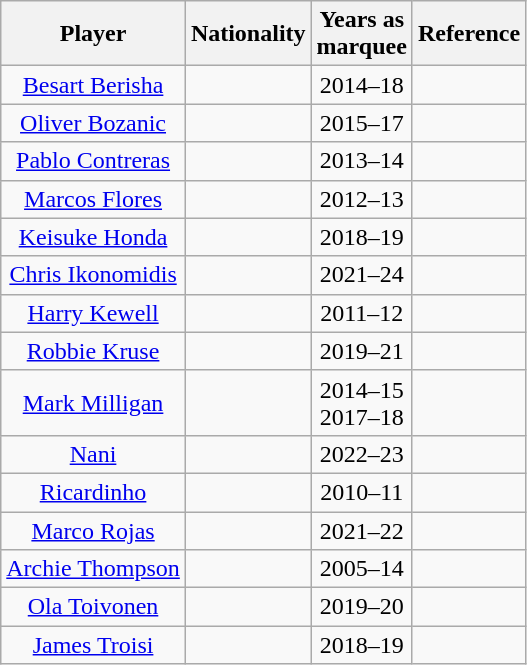<table class="wikitable" style="text-align:center">
<tr>
<th>Player</th>
<th>Nationality</th>
<th>Years as <br>marquee</th>
<th>Reference</th>
</tr>
<tr>
<td><a href='#'>Besart Berisha</a></td>
<td></td>
<td>2014–18</td>
<td></td>
</tr>
<tr>
<td><a href='#'>Oliver Bozanic</a></td>
<td></td>
<td>2015–17</td>
<td></td>
</tr>
<tr>
<td><a href='#'>Pablo Contreras</a></td>
<td></td>
<td>2013–14</td>
<td></td>
</tr>
<tr>
<td><a href='#'>Marcos Flores</a></td>
<td></td>
<td>2012–13</td>
<td></td>
</tr>
<tr>
<td><a href='#'>Keisuke Honda</a></td>
<td></td>
<td>2018–19</td>
<td></td>
</tr>
<tr>
<td><a href='#'>Chris Ikonomidis</a></td>
<td></td>
<td>2021–24</td>
<td></td>
</tr>
<tr>
<td><a href='#'>Harry Kewell</a></td>
<td></td>
<td>2011–12</td>
<td></td>
</tr>
<tr>
<td><a href='#'>Robbie Kruse</a></td>
<td></td>
<td>2019–21</td>
<td></td>
</tr>
<tr>
<td><a href='#'>Mark Milligan</a></td>
<td></td>
<td>2014–15<br>2017–18</td>
<td><br></td>
</tr>
<tr>
<td><a href='#'>Nani</a></td>
<td></td>
<td>2022–23</td>
<td></td>
</tr>
<tr>
<td><a href='#'>Ricardinho</a></td>
<td></td>
<td>2010–11</td>
<td></td>
</tr>
<tr>
<td><a href='#'>Marco Rojas</a></td>
<td></td>
<td>2021–22</td>
<td></td>
</tr>
<tr>
<td><a href='#'>Archie Thompson</a></td>
<td></td>
<td>2005–14</td>
<td></td>
</tr>
<tr>
<td><a href='#'>Ola Toivonen</a></td>
<td></td>
<td>2019–20</td>
<td></td>
</tr>
<tr>
<td><a href='#'>James Troisi</a></td>
<td></td>
<td>2018–19</td>
<td></td>
</tr>
</table>
